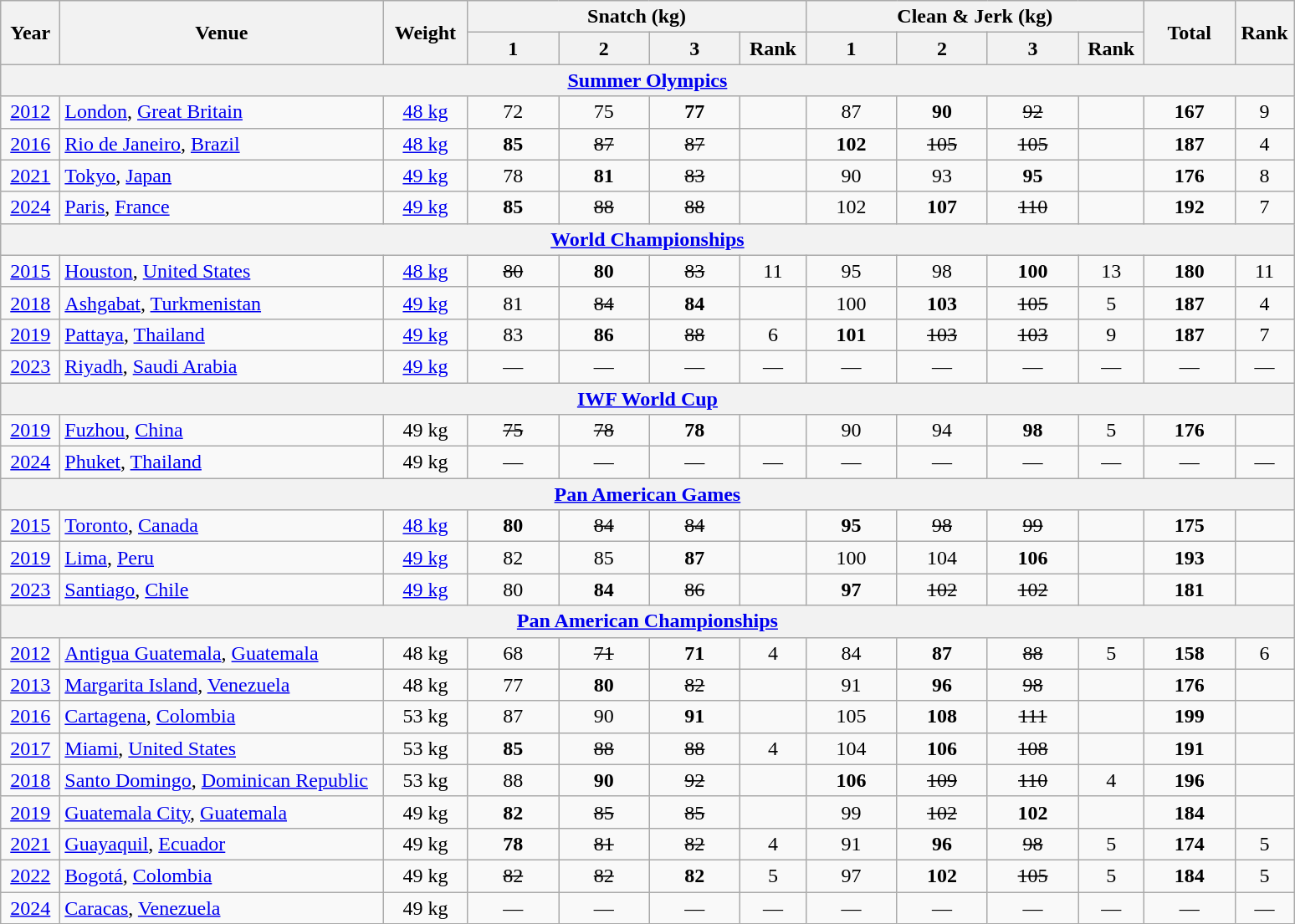<table class = "wikitable" style="text-align:center;">
<tr>
<th rowspan=2 width=40>Year</th>
<th rowspan=2 width=250>Venue</th>
<th rowspan=2 width=60>Weight</th>
<th colspan=4>Snatch (kg)</th>
<th colspan=4>Clean & Jerk (kg)</th>
<th rowspan=2 width=65>Total</th>
<th rowspan=2 width=40>Rank</th>
</tr>
<tr>
<th width=65>1</th>
<th width=65>2</th>
<th width=65>3</th>
<th width=45>Rank</th>
<th width=65>1</th>
<th width=65>2</th>
<th width=65>3</th>
<th width=45>Rank</th>
</tr>
<tr>
<th colspan=13><a href='#'>Summer Olympics</a></th>
</tr>
<tr>
<td><a href='#'>2012</a></td>
<td align=left> <a href='#'>London</a>, <a href='#'>Great Britain</a></td>
<td><a href='#'>48 kg</a></td>
<td>72</td>
<td>75</td>
<td><strong>77</strong></td>
<td></td>
<td>87</td>
<td><strong>90</strong></td>
<td><s>92</s></td>
<td></td>
<td><strong>167</strong></td>
<td>9</td>
</tr>
<tr>
<td><a href='#'>2016</a></td>
<td align=left> <a href='#'>Rio de Janeiro</a>, <a href='#'>Brazil</a></td>
<td><a href='#'>48 kg</a></td>
<td><strong>85</strong></td>
<td><s>87</s></td>
<td><s>87</s></td>
<td></td>
<td><strong>102</strong></td>
<td><s>105</s></td>
<td><s>105</s></td>
<td></td>
<td><strong>187</strong></td>
<td>4</td>
</tr>
<tr>
<td><a href='#'>2021</a></td>
<td align=left> <a href='#'>Tokyo</a>, <a href='#'>Japan</a></td>
<td><a href='#'>49 kg</a></td>
<td>78</td>
<td><strong>81</strong></td>
<td><s>83</s></td>
<td></td>
<td>90</td>
<td>93</td>
<td><strong>95</strong></td>
<td></td>
<td><strong>176</strong></td>
<td>8</td>
</tr>
<tr>
<td><a href='#'>2024</a></td>
<td align=left> <a href='#'>Paris</a>, <a href='#'>France</a></td>
<td><a href='#'>49 kg</a></td>
<td><strong>85</strong></td>
<td><s>88</s></td>
<td><s>88</s></td>
<td></td>
<td>102</td>
<td><strong>107</strong></td>
<td><s>110</s></td>
<td></td>
<td><strong>192</strong></td>
<td>7</td>
</tr>
<tr>
<th colspan=13><a href='#'>World Championships</a></th>
</tr>
<tr>
<td><a href='#'>2015</a></td>
<td align=left> <a href='#'>Houston</a>, <a href='#'>United States</a></td>
<td><a href='#'>48 kg</a></td>
<td><s>80</s></td>
<td><strong>80</strong></td>
<td><s>83</s></td>
<td>11</td>
<td>95</td>
<td>98</td>
<td><strong>100</strong></td>
<td>13</td>
<td><strong>180</strong></td>
<td>11</td>
</tr>
<tr>
<td><a href='#'>2018</a></td>
<td align=left> <a href='#'>Ashgabat</a>, <a href='#'>Turkmenistan</a></td>
<td><a href='#'>49 kg</a></td>
<td>81</td>
<td><s>84</s></td>
<td><strong>84</strong></td>
<td></td>
<td>100</td>
<td><strong>103</strong></td>
<td><s>105</s></td>
<td>5</td>
<td><strong>187</strong></td>
<td>4</td>
</tr>
<tr>
<td><a href='#'>2019</a></td>
<td align=left> <a href='#'>Pattaya</a>, <a href='#'>Thailand</a></td>
<td><a href='#'>49 kg</a></td>
<td>83</td>
<td><strong>86</strong></td>
<td><s>88</s></td>
<td>6</td>
<td><strong>101</strong></td>
<td><s>103</s></td>
<td><s>103</s></td>
<td>9</td>
<td><strong>187</strong></td>
<td>7</td>
</tr>
<tr>
<td><a href='#'>2023</a></td>
<td align=left> <a href='#'>Riyadh</a>, <a href='#'>Saudi Arabia</a></td>
<td><a href='#'>49 kg</a></td>
<td>—</td>
<td>—</td>
<td>—</td>
<td>—</td>
<td>—</td>
<td>—</td>
<td>—</td>
<td>—</td>
<td>—</td>
<td>—</td>
</tr>
<tr>
<th colspan=13><a href='#'>IWF World Cup</a></th>
</tr>
<tr>
<td><a href='#'>2019</a></td>
<td align=left> <a href='#'>Fuzhou</a>, <a href='#'>China</a></td>
<td>49 kg</td>
<td><s>75</s></td>
<td><s>78</s></td>
<td><strong>78</strong></td>
<td></td>
<td>90</td>
<td>94</td>
<td><strong>98</strong></td>
<td>5</td>
<td><strong>176</strong></td>
<td></td>
</tr>
<tr>
<td><a href='#'>2024</a></td>
<td align=left> <a href='#'> Phuket</a>, <a href='#'>Thailand</a></td>
<td>49 kg</td>
<td>—</td>
<td>—</td>
<td>—</td>
<td>—</td>
<td>—</td>
<td>—</td>
<td>—</td>
<td>—</td>
<td>—</td>
<td>—</td>
</tr>
<tr>
<th colspan=13><a href='#'>Pan American Games</a></th>
</tr>
<tr>
<td><a href='#'>2015</a></td>
<td align=left> <a href='#'>Toronto</a>, <a href='#'>Canada</a></td>
<td><a href='#'>48 kg</a></td>
<td><strong>80</strong></td>
<td><s>84</s></td>
<td><s>84</s></td>
<td></td>
<td><strong>95</strong></td>
<td><s>98</s></td>
<td><s>99</s></td>
<td></td>
<td><strong>175</strong></td>
<td></td>
</tr>
<tr>
<td><a href='#'>2019</a></td>
<td align=left> <a href='#'>Lima</a>, <a href='#'>Peru</a></td>
<td><a href='#'>49 kg</a></td>
<td>82</td>
<td>85</td>
<td><strong>87</strong></td>
<td></td>
<td>100</td>
<td>104</td>
<td><strong>106</strong></td>
<td></td>
<td><strong>193</strong></td>
<td></td>
</tr>
<tr>
<td><a href='#'>2023</a></td>
<td align=left> <a href='#'>Santiago</a>, <a href='#'>Chile</a></td>
<td><a href='#'>49 kg</a></td>
<td>80</td>
<td><strong>84</strong></td>
<td><s>86</s></td>
<td></td>
<td><strong>97</strong></td>
<td><s>102</s></td>
<td><s>102</s></td>
<td></td>
<td><strong>181</strong></td>
<td></td>
</tr>
<tr>
<th colspan=13><a href='#'>Pan American Championships</a></th>
</tr>
<tr>
<td><a href='#'>2012</a></td>
<td align=left> <a href='#'>Antigua Guatemala</a>, <a href='#'>Guatemala</a></td>
<td>48 kg</td>
<td>68</td>
<td><s>71</s></td>
<td><strong>71</strong></td>
<td>4</td>
<td>84</td>
<td><strong>87</strong></td>
<td><s>88</s></td>
<td>5</td>
<td><strong>158</strong></td>
<td>6</td>
</tr>
<tr>
<td><a href='#'>2013</a></td>
<td align=left> <a href='#'>Margarita Island</a>, <a href='#'>Venezuela</a></td>
<td>48 kg</td>
<td>77</td>
<td><strong>80</strong></td>
<td><s>82</s></td>
<td></td>
<td>91</td>
<td><strong>96</strong></td>
<td><s>98</s></td>
<td></td>
<td><strong>176</strong></td>
<td></td>
</tr>
<tr>
<td><a href='#'>2016</a></td>
<td align=left> <a href='#'>Cartagena</a>, <a href='#'>Colombia</a></td>
<td>53 kg</td>
<td>87</td>
<td>90</td>
<td><strong>91</strong></td>
<td></td>
<td>105</td>
<td><strong>108</strong></td>
<td><s>111</s></td>
<td></td>
<td><strong>199</strong></td>
<td></td>
</tr>
<tr>
<td><a href='#'>2017</a></td>
<td align=left> <a href='#'>Miami</a>, <a href='#'>United States</a></td>
<td>53 kg</td>
<td><strong>85</strong></td>
<td><s>88</s></td>
<td><s>88</s></td>
<td>4</td>
<td>104</td>
<td><strong>106</strong></td>
<td><s>108</s></td>
<td></td>
<td><strong>191</strong></td>
<td></td>
</tr>
<tr>
<td><a href='#'>2018</a></td>
<td align=left> <a href='#'>Santo Domingo</a>, <a href='#'>Dominican Republic</a></td>
<td>53 kg</td>
<td>88</td>
<td><strong>90</strong></td>
<td><s>92</s></td>
<td></td>
<td><strong>106</strong></td>
<td><s>109</s></td>
<td><s>110</s></td>
<td>4</td>
<td><strong>196</strong></td>
<td></td>
</tr>
<tr>
<td><a href='#'>2019</a></td>
<td align=left> <a href='#'>Guatemala City</a>, <a href='#'>Guatemala</a></td>
<td>49 kg</td>
<td><strong>82</strong></td>
<td><s>85</s></td>
<td><s>85</s></td>
<td></td>
<td>99</td>
<td><s>102</s></td>
<td><strong>102</strong></td>
<td></td>
<td><strong>184</strong></td>
<td></td>
</tr>
<tr>
<td><a href='#'>2021</a></td>
<td align=left>  <a href='#'>Guayaquil</a>, <a href='#'>Ecuador</a></td>
<td>49 kg</td>
<td><strong>78</strong></td>
<td><s>81</s></td>
<td><s>82</s></td>
<td>4</td>
<td>91</td>
<td><strong>96</strong></td>
<td><s>98</s></td>
<td>5</td>
<td><strong>174</strong></td>
<td>5</td>
</tr>
<tr>
<td><a href='#'>2022</a></td>
<td align=left>  <a href='#'>Bogotá</a>, <a href='#'>Colombia</a></td>
<td>49 kg</td>
<td><s>82</s></td>
<td><s>82</s></td>
<td><strong>82</strong></td>
<td>5</td>
<td>97</td>
<td><strong>102</strong></td>
<td><s>105</s></td>
<td>5</td>
<td><strong>184</strong></td>
<td>5</td>
</tr>
<tr>
<td><a href='#'>2024</a></td>
<td align=left> <a href='#'>Caracas</a>, <a href='#'>Venezuela</a></td>
<td>49 kg</td>
<td>—</td>
<td>—</td>
<td>—</td>
<td>—</td>
<td>—</td>
<td>—</td>
<td>—</td>
<td>—</td>
<td>—</td>
<td>—</td>
</tr>
</table>
